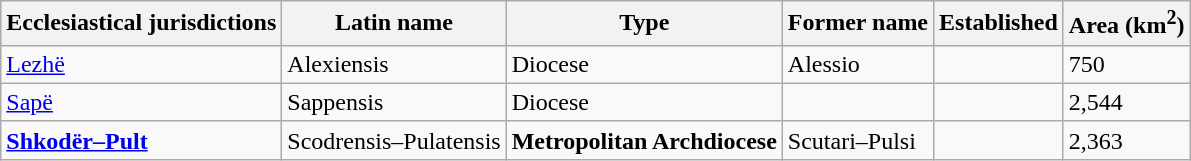<table class="wikitable sortable">
<tr>
<th>Ecclesiastical jurisdictions</th>
<th>Latin name</th>
<th>Type</th>
<th>Former name</th>
<th>Established</th>
<th>Area (km<sup>2</sup>)</th>
</tr>
<tr>
<td><a href='#'>Lezhë</a></td>
<td>Alexiensis</td>
<td>Diocese</td>
<td>Alessio</td>
<td></td>
<td>750</td>
</tr>
<tr>
<td><a href='#'>Sapë</a></td>
<td>Sappensis</td>
<td>Diocese</td>
<td></td>
<td></td>
<td>2,544</td>
</tr>
<tr>
<td><strong><a href='#'>Shkodër–Pult</a></strong></td>
<td>Scodrensis–Pulatensis</td>
<td><strong>Metropolitan Archdiocese</strong></td>
<td>Scutari–Pulsi</td>
<td></td>
<td>2,363</td>
</tr>
</table>
